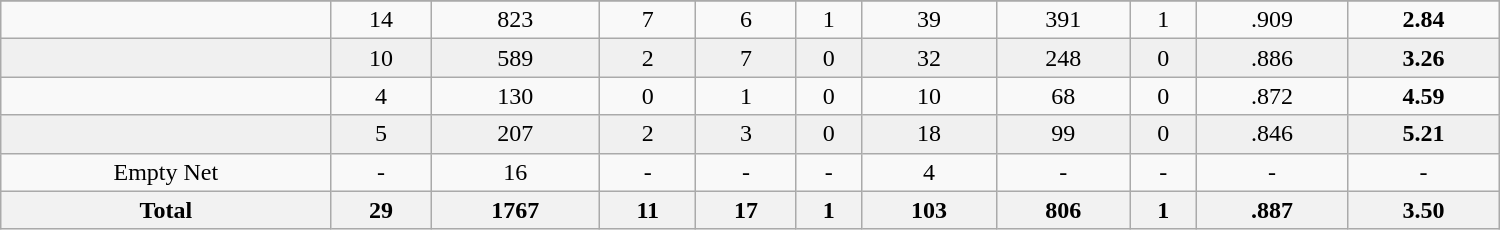<table class="wikitable sortable" width ="1000">
<tr align="center">
</tr>
<tr align="center" bgcolor="">
<td></td>
<td>14</td>
<td>823</td>
<td>7</td>
<td>6</td>
<td>1</td>
<td>39</td>
<td>391</td>
<td>1</td>
<td>.909</td>
<td><strong>2.84</strong></td>
</tr>
<tr align="center" bgcolor="f0f0f0">
<td></td>
<td>10</td>
<td>589</td>
<td>2</td>
<td>7</td>
<td>0</td>
<td>32</td>
<td>248</td>
<td>0</td>
<td>.886</td>
<td><strong>3.26</strong></td>
</tr>
<tr align="center" bgcolor="">
<td></td>
<td>4</td>
<td>130</td>
<td>0</td>
<td>1</td>
<td>0</td>
<td>10</td>
<td>68</td>
<td>0</td>
<td>.872</td>
<td><strong>4.59</strong></td>
</tr>
<tr align="center" bgcolor="f0f0f0">
<td></td>
<td>5</td>
<td>207</td>
<td>2</td>
<td>3</td>
<td>0</td>
<td>18</td>
<td>99</td>
<td>0</td>
<td>.846</td>
<td><strong>5.21</strong></td>
</tr>
<tr align="center" bgcolor="">
<td>Empty Net</td>
<td>-</td>
<td>16</td>
<td>-</td>
<td>-</td>
<td>-</td>
<td>4</td>
<td>-</td>
<td>-</td>
<td>-</td>
<td>-</td>
</tr>
<tr>
<th>Total</th>
<th>29</th>
<th>1767</th>
<th>11</th>
<th>17</th>
<th>1</th>
<th>103</th>
<th>806</th>
<th>1</th>
<th>.887</th>
<th>3.50</th>
</tr>
</table>
